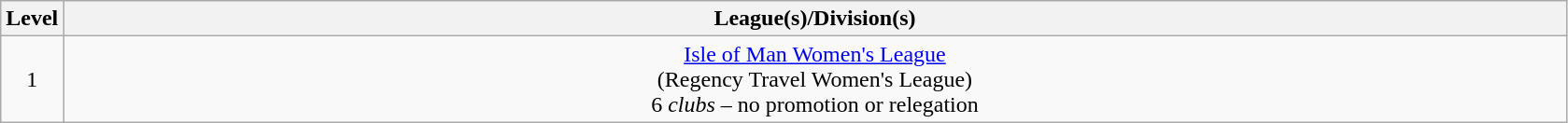<table class="wikitable" style="text-align: center;">
<tr>
<th colspan="1" width="4%">Level</th>
<th colspan="6" width="96%">League(s)/Division(s)</th>
</tr>
<tr>
<td colspan="1" width="4%">1</td>
<td colspan="6" width="96%"><a href='#'>Isle of Man Women's League</a><br>(Regency Travel Women's League)<br>6 <em>clubs</em> – no promotion or relegation</td>
</tr>
</table>
